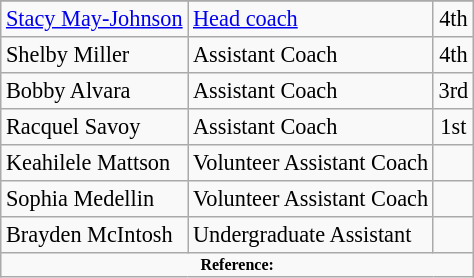<table class="wikitable" style="font-size:93%;">
<tr>
</tr>
<tr>
<td><a href='#'>Stacy May-Johnson</a></td>
<td><a href='#'>Head coach</a></td>
<td align=center>4th</td>
</tr>
<tr>
<td>Shelby Miller</td>
<td>Assistant Coach</td>
<td align=center>4th</td>
</tr>
<tr>
<td>Bobby Alvara</td>
<td>Assistant Coach</td>
<td align=center>3rd</td>
</tr>
<tr>
<td>Racquel Savoy</td>
<td>Assistant Coach</td>
<td align=center>1st</td>
</tr>
<tr>
<td>Keahilele Mattson</td>
<td>Volunteer Assistant Coach</td>
<td align=center></td>
</tr>
<tr>
<td>Sophia Medellin</td>
<td>Volunteer Assistant Coach</td>
<td align=center></td>
</tr>
<tr>
<td>Brayden McIntosh</td>
<td>Undergraduate Assistant</td>
<td align=center></td>
</tr>
<tr>
<td colspan="3" style="font-size:8pt; text-align:center;"><strong>Reference:</strong></td>
</tr>
</table>
